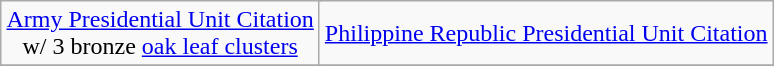<table class="wikitable" style="margin:1em auto; text-align:center;">
<tr>
<td colspan="6"><a href='#'>Army Presidential Unit Citation</a><br>w/ 3 bronze <a href='#'>oak leaf clusters</a></td>
<td colspan="6"><a href='#'>Philippine Republic Presidential Unit Citation</a></td>
</tr>
<tr>
</tr>
</table>
